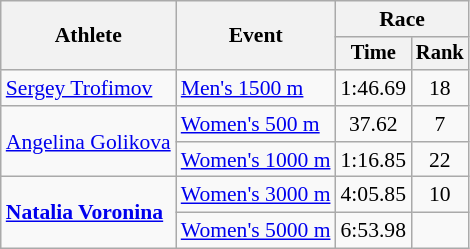<table class="wikitable" style="font-size:90%">
<tr>
<th rowspan=2>Athlete</th>
<th rowspan=2>Event</th>
<th colspan="2">Race</th>
</tr>
<tr style="font-size:95%">
<th>Time</th>
<th>Rank</th>
</tr>
<tr align=center>
<td align=left><a href='#'>Sergey Trofimov</a></td>
<td align=left><a href='#'>Men's 1500 m</a></td>
<td>1:46.69</td>
<td>18</td>
</tr>
<tr align=center>
<td align=left rowspan=2><a href='#'>Angelina Golikova</a></td>
<td align=left><a href='#'>Women's 500 m</a></td>
<td>37.62</td>
<td>7</td>
</tr>
<tr align=center>
<td align=left><a href='#'>Women's 1000 m</a></td>
<td>1:16.85</td>
<td>22</td>
</tr>
<tr align=center>
<td align=left rowspan=2><strong><a href='#'>Natalia Voronina</a></strong></td>
<td align=left><a href='#'>Women's 3000 m</a></td>
<td>4:05.85</td>
<td>10</td>
</tr>
<tr align=center>
<td align=left><a href='#'>Women's 5000 m</a></td>
<td>6:53.98</td>
<td></td>
</tr>
</table>
